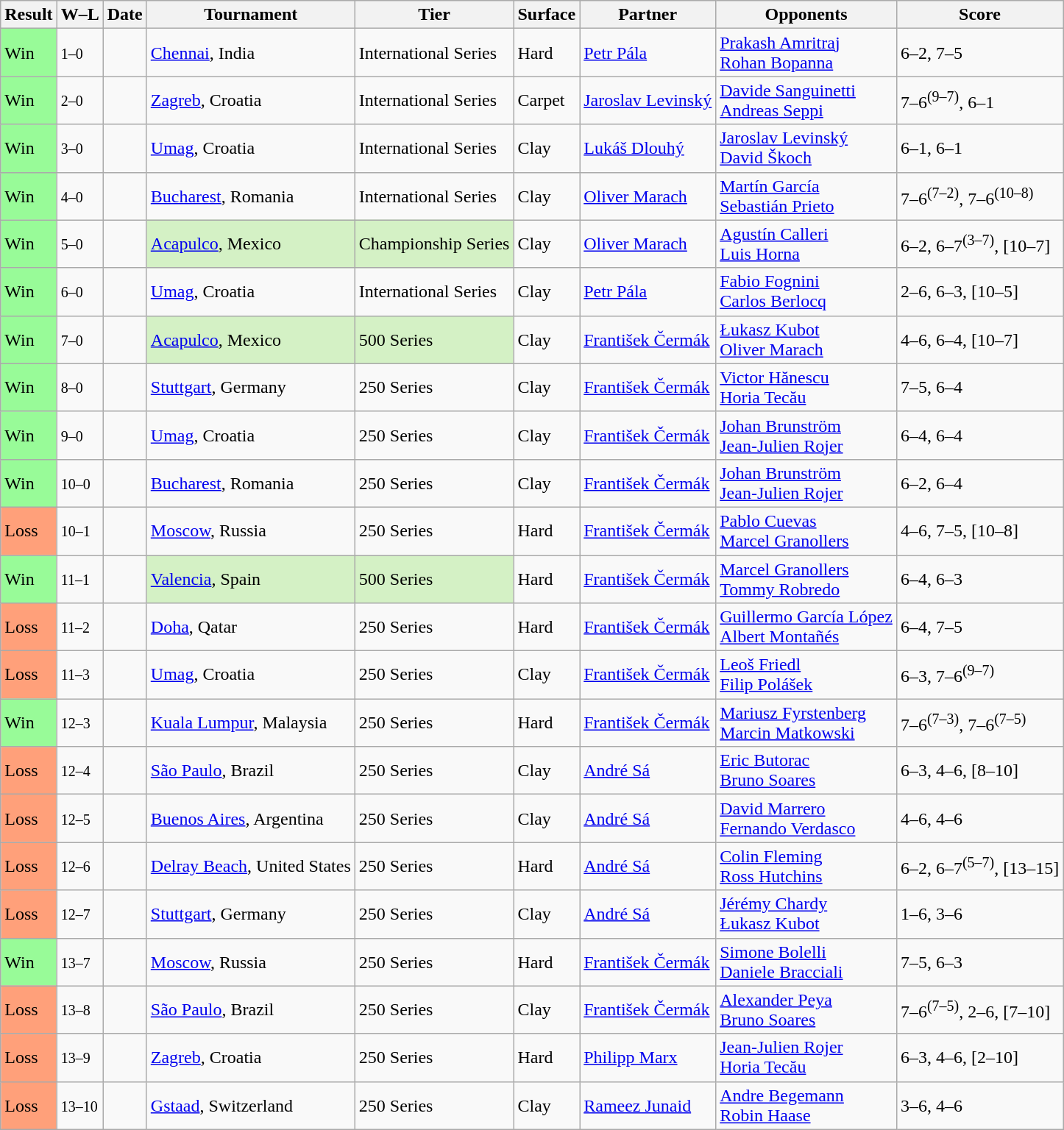<table class="sortable wikitable">
<tr>
<th>Result</th>
<th class="unsortable">W–L</th>
<th>Date</th>
<th>Tournament</th>
<th>Tier</th>
<th>Surface</th>
<th>Partner</th>
<th>Opponents</th>
<th class="unsortable">Score</th>
</tr>
<tr>
<td style="background:#98fb98;">Win</td>
<td><small>1–0</small></td>
<td><a href='#'></a></td>
<td><a href='#'>Chennai</a>, India</td>
<td>International Series</td>
<td>Hard</td>
<td> <a href='#'>Petr Pála</a></td>
<td> <a href='#'>Prakash Amritraj</a> <br>  <a href='#'>Rohan Bopanna</a></td>
<td>6–2, 7–5</td>
</tr>
<tr>
<td style="background:#98fb98;">Win</td>
<td><small>2–0</small></td>
<td><a href='#'></a></td>
<td><a href='#'>Zagreb</a>, Croatia</td>
<td>International Series</td>
<td>Carpet</td>
<td> <a href='#'>Jaroslav Levinský</a></td>
<td> <a href='#'>Davide Sanguinetti</a> <br>  <a href='#'>Andreas Seppi</a></td>
<td>7–6<sup>(9–7)</sup>, 6–1</td>
</tr>
<tr>
<td style="background:#98fb98;">Win</td>
<td><small>3–0</small></td>
<td><a href='#'></a></td>
<td><a href='#'>Umag</a>, Croatia</td>
<td>International Series</td>
<td>Clay</td>
<td> <a href='#'>Lukáš Dlouhý</a></td>
<td> <a href='#'>Jaroslav Levinský</a> <br>  <a href='#'>David Škoch</a></td>
<td>6–1, 6–1</td>
</tr>
<tr>
<td style="background:#98fb98;">Win</td>
<td><small>4–0</small></td>
<td><a href='#'></a></td>
<td><a href='#'>Bucharest</a>, Romania</td>
<td>International Series</td>
<td>Clay</td>
<td> <a href='#'>Oliver Marach</a></td>
<td> <a href='#'>Martín García</a> <br>  <a href='#'>Sebastián Prieto</a></td>
<td>7–6<sup>(7–2)</sup>, 7–6<sup>(10–8)</sup></td>
</tr>
<tr>
<td style="background:#98fb98;">Win</td>
<td><small>5–0</small></td>
<td><a href='#'></a></td>
<td style="background:#d4f1c5;"><a href='#'>Acapulco</a>, Mexico</td>
<td style="background:#d4f1c5;">Championship Series</td>
<td>Clay</td>
<td> <a href='#'>Oliver Marach</a></td>
<td> <a href='#'>Agustín Calleri</a> <br>  <a href='#'>Luis Horna</a></td>
<td>6–2, 6–7<sup>(3–7)</sup>, [10–7]</td>
</tr>
<tr>
<td style="background:#98fb98;">Win</td>
<td><small>6–0</small></td>
<td><a href='#'></a></td>
<td><a href='#'>Umag</a>, Croatia</td>
<td>International Series</td>
<td>Clay</td>
<td> <a href='#'>Petr Pála</a></td>
<td> <a href='#'>Fabio Fognini</a> <br>  <a href='#'>Carlos Berlocq</a></td>
<td>2–6, 6–3, [10–5]</td>
</tr>
<tr>
<td style="background:#98fb98;">Win</td>
<td><small>7–0</small></td>
<td><a href='#'></a></td>
<td style="background:#d4f1c5;"><a href='#'>Acapulco</a>, Mexico</td>
<td style="background:#d4f1c5;">500 Series</td>
<td>Clay</td>
<td> <a href='#'>František Čermák</a></td>
<td> <a href='#'>Łukasz Kubot</a> <br>  <a href='#'>Oliver Marach</a></td>
<td>4–6, 6–4, [10–7]</td>
</tr>
<tr>
<td style="background:#98fb98;">Win</td>
<td><small>8–0</small></td>
<td><a href='#'></a></td>
<td><a href='#'>Stuttgart</a>, Germany</td>
<td>250 Series</td>
<td>Clay</td>
<td> <a href='#'>František Čermák</a></td>
<td> <a href='#'>Victor Hănescu</a> <br>  <a href='#'>Horia Tecău</a></td>
<td>7–5, 6–4</td>
</tr>
<tr>
<td style="background:#98fb98;">Win</td>
<td><small>9–0</small></td>
<td><a href='#'></a></td>
<td><a href='#'>Umag</a>, Croatia</td>
<td>250 Series</td>
<td>Clay</td>
<td> <a href='#'>František Čermák</a></td>
<td> <a href='#'>Johan Brunström</a> <br>  <a href='#'>Jean-Julien Rojer</a></td>
<td>6–4, 6–4</td>
</tr>
<tr>
<td style="background:#98fb98;">Win</td>
<td><small>10–0</small></td>
<td><a href='#'></a></td>
<td><a href='#'>Bucharest</a>, Romania</td>
<td>250 Series</td>
<td>Clay</td>
<td> <a href='#'>František Čermák</a></td>
<td> <a href='#'>Johan Brunström</a> <br>  <a href='#'>Jean-Julien Rojer</a></td>
<td>6–2, 6–4</td>
</tr>
<tr>
<td style="background:#ffa07a;">Loss</td>
<td><small>10–1</small></td>
<td><a href='#'></a></td>
<td><a href='#'>Moscow</a>, Russia</td>
<td>250 Series</td>
<td>Hard</td>
<td> <a href='#'>František Čermák</a></td>
<td> <a href='#'>Pablo Cuevas</a> <br>  <a href='#'>Marcel Granollers</a></td>
<td>4–6, 7–5, [10–8]</td>
</tr>
<tr>
<td style="background:#98fb98;">Win</td>
<td><small>11–1</small></td>
<td><a href='#'></a></td>
<td style="background:#d4f1c5;"><a href='#'>Valencia</a>, Spain</td>
<td style="background:#d4f1c5;">500 Series</td>
<td>Hard</td>
<td> <a href='#'>František Čermák</a></td>
<td> <a href='#'>Marcel Granollers</a> <br>  <a href='#'>Tommy Robredo</a></td>
<td>6–4, 6–3</td>
</tr>
<tr>
<td style="background:#ffa07a;">Loss</td>
<td><small>11–2</small></td>
<td><a href='#'></a></td>
<td><a href='#'>Doha</a>, Qatar</td>
<td>250 Series</td>
<td>Hard</td>
<td> <a href='#'>František Čermák</a></td>
<td> <a href='#'>Guillermo García López</a> <br>  <a href='#'>Albert Montañés</a></td>
<td>6–4, 7–5</td>
</tr>
<tr>
<td style="background:#ffa07a;">Loss</td>
<td><small>11–3</small></td>
<td><a href='#'></a></td>
<td><a href='#'>Umag</a>, Croatia</td>
<td>250 Series</td>
<td>Clay</td>
<td> <a href='#'>František Čermák</a></td>
<td> <a href='#'>Leoš Friedl</a> <br>  <a href='#'>Filip Polášek</a></td>
<td>6–3, 7–6<sup>(9–7)</sup></td>
</tr>
<tr>
<td style="background:#98fb98;">Win</td>
<td><small>12–3</small></td>
<td><a href='#'></a></td>
<td><a href='#'>Kuala Lumpur</a>, Malaysia</td>
<td>250 Series</td>
<td>Hard</td>
<td> <a href='#'>František Čermák</a></td>
<td> <a href='#'>Mariusz Fyrstenberg</a> <br>  <a href='#'>Marcin Matkowski</a></td>
<td>7–6<sup>(7–3)</sup>, 7–6<sup>(7–5)</sup></td>
</tr>
<tr>
<td style="background:#ffa07a;">Loss</td>
<td><small>12–4</small></td>
<td><a href='#'></a></td>
<td><a href='#'>São Paulo</a>, Brazil</td>
<td>250 Series</td>
<td>Clay</td>
<td> <a href='#'>André Sá</a></td>
<td> <a href='#'>Eric Butorac</a> <br>  <a href='#'>Bruno Soares</a></td>
<td>6–3, 4–6, [8–10]</td>
</tr>
<tr>
<td style="background:#ffa07a;">Loss</td>
<td><small>12–5</small></td>
<td><a href='#'></a></td>
<td><a href='#'>Buenos Aires</a>, Argentina</td>
<td>250 Series</td>
<td>Clay</td>
<td> <a href='#'>André Sá</a></td>
<td> <a href='#'>David Marrero</a> <br>  <a href='#'>Fernando Verdasco</a></td>
<td>4–6, 4–6</td>
</tr>
<tr>
<td style="background:#ffa07a;">Loss</td>
<td><small>12–6</small></td>
<td><a href='#'></a></td>
<td><a href='#'>Delray Beach</a>, United States</td>
<td>250 Series</td>
<td>Hard</td>
<td> <a href='#'>André Sá</a></td>
<td> <a href='#'>Colin Fleming</a> <br>  <a href='#'>Ross Hutchins</a></td>
<td>6–2, 6–7<sup>(5–7)</sup>, [13–15]</td>
</tr>
<tr>
<td style="background:#ffa07a;">Loss</td>
<td><small>12–7</small></td>
<td><a href='#'></a></td>
<td><a href='#'>Stuttgart</a>, Germany</td>
<td>250 Series</td>
<td>Clay</td>
<td> <a href='#'>André Sá</a></td>
<td> <a href='#'>Jérémy Chardy</a> <br>  <a href='#'>Łukasz Kubot</a></td>
<td>1–6, 3–6</td>
</tr>
<tr>
<td style="background:#98fb98;">Win</td>
<td><small>13–7</small></td>
<td><a href='#'></a></td>
<td><a href='#'>Moscow</a>, Russia</td>
<td>250 Series</td>
<td>Hard</td>
<td> <a href='#'>František Čermák</a></td>
<td> <a href='#'>Simone Bolelli</a> <br>  <a href='#'>Daniele Bracciali</a></td>
<td>7–5, 6–3</td>
</tr>
<tr>
<td style="background:#ffa07a;">Loss</td>
<td><small>13–8</small></td>
<td><a href='#'></a></td>
<td><a href='#'>São Paulo</a>, Brazil</td>
<td>250 Series</td>
<td>Clay</td>
<td> <a href='#'>František Čermák</a></td>
<td> <a href='#'>Alexander Peya</a> <br>  <a href='#'>Bruno Soares</a></td>
<td>7–6<sup>(7–5)</sup>, 2–6, [7–10]</td>
</tr>
<tr>
<td style="background:#ffa07a;">Loss</td>
<td><small>13–9</small></td>
<td><a href='#'></a></td>
<td><a href='#'>Zagreb</a>, Croatia</td>
<td>250 Series</td>
<td>Hard</td>
<td> <a href='#'>Philipp Marx</a></td>
<td> <a href='#'>Jean-Julien Rojer</a> <br>  <a href='#'>Horia Tecău</a></td>
<td>6–3, 4–6, [2–10]</td>
</tr>
<tr>
<td style="background:#ffa07a;">Loss</td>
<td><small>13–10</small></td>
<td><a href='#'></a></td>
<td><a href='#'>Gstaad</a>, Switzerland</td>
<td>250 Series</td>
<td>Clay</td>
<td> <a href='#'>Rameez Junaid</a></td>
<td> <a href='#'>Andre Begemann</a> <br>  <a href='#'>Robin Haase</a></td>
<td>3–6, 4–6</td>
</tr>
</table>
